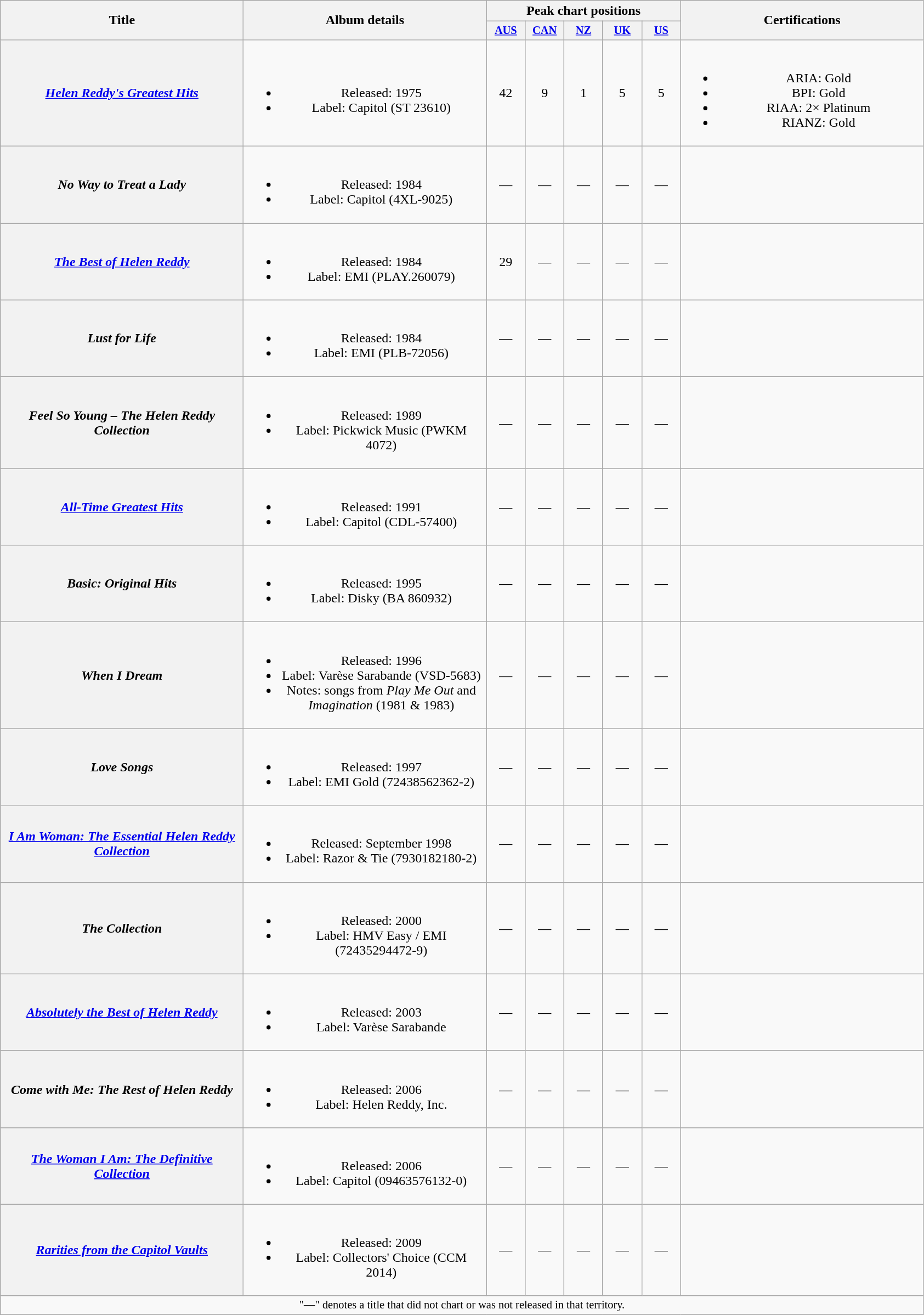<table class="wikitable plainrowheaders" style="text-align:center;">
<tr>
<th style="width:18em;" rowspan="2">Title</th>
<th style="width:18em;" rowspan="2">Album details</th>
<th colspan="5">Peak chart positions</th>
<th style="width:18em;" rowspan="2">Certifications</th>
</tr>
<tr>
<th style="width:3em;font-size:85%"><a href='#'>AUS</a><br></th>
<th style="width:3em;font-size:85%"><a href='#'>CAN</a><br></th>
<th style="width:3em;font-size:85%"><a href='#'>NZ</a><br></th>
<th style="width:3em;font-size:85%"><a href='#'>UK</a><br></th>
<th style="width:3em;font-size:85%"><a href='#'>US</a><br></th>
</tr>
<tr>
<th scope="row"><em><a href='#'>Helen Reddy's Greatest Hits</a></em></th>
<td><br><ul><li>Released: 1975</li><li>Label: Capitol (ST 23610)</li></ul></td>
<td style="text-align:center;">42</td>
<td style="text-align:center;">9</td>
<td style="text-align:center;">1</td>
<td style="text-align:center;">5</td>
<td style="text-align:center;">5</td>
<td><br><ul><li>ARIA: Gold</li><li>BPI: Gold</li><li>RIAA: 2× Platinum</li><li>RIANZ: Gold</li></ul></td>
</tr>
<tr>
<th scope="row"><em>No Way to Treat a Lady</em></th>
<td><br><ul><li>Released: 1984</li><li>Label: Capitol (4XL-9025)</li></ul></td>
<td style="text-align:center;">—</td>
<td style="text-align:center;">—</td>
<td style="text-align:center;">—</td>
<td style="text-align:center;">—</td>
<td style="text-align:center;">—</td>
<td></td>
</tr>
<tr>
<th scope="row"><em><a href='#'>The Best of Helen Reddy</a></em></th>
<td><br><ul><li>Released: 1984</li><li>Label: EMI (PLAY.260079)</li></ul></td>
<td style="text-align:center;">29</td>
<td style="text-align:center;">—</td>
<td style="text-align:center;">—</td>
<td style="text-align:center;">—</td>
<td style="text-align:center;">—</td>
<td></td>
</tr>
<tr>
<th scope="row"><em>Lust for Life</em></th>
<td><br><ul><li>Released: 1984</li><li>Label: EMI (PLB-72056)</li></ul></td>
<td style="text-align:center;">—</td>
<td style="text-align:center;">—</td>
<td style="text-align:center;">—</td>
<td style="text-align:center;">—</td>
<td style="text-align:center;">—</td>
<td></td>
</tr>
<tr>
<th scope="row"><em>Feel So Young – The Helen Reddy Collection</em></th>
<td><br><ul><li>Released: 1989</li><li>Label: Pickwick Music	(PWKM 4072)</li></ul></td>
<td style="text-align:center;">—</td>
<td style="text-align:center;">—</td>
<td style="text-align:center;">—</td>
<td style="text-align:center;">—</td>
<td style="text-align:center;">—</td>
<td></td>
</tr>
<tr>
<th scope="row"><em><a href='#'>All-Time Greatest Hits</a></em></th>
<td><br><ul><li>Released: 1991</li><li>Label: Capitol (CDL-57400)</li></ul></td>
<td style="text-align:center;">—</td>
<td style="text-align:center;">—</td>
<td style="text-align:center;">—</td>
<td style="text-align:center;">—</td>
<td style="text-align:center;">—</td>
<td></td>
</tr>
<tr>
<th scope="row"><em>Basic: Original Hits</em></th>
<td><br><ul><li>Released: 1995</li><li>Label: Disky (BA 860932)</li></ul></td>
<td style="text-align:center;">—</td>
<td style="text-align:center;">—</td>
<td style="text-align:center;">—</td>
<td style="text-align:center;">—</td>
<td style="text-align:center;">—</td>
<td></td>
</tr>
<tr>
<th scope="row"><em>When I Dream</em></th>
<td><br><ul><li>Released: 1996</li><li>Label: Varèse Sarabande (VSD-5683)</li><li>Notes: songs from <em>Play Me Out</em> and <em>Imagination</em> (1981 & 1983)</li></ul></td>
<td style="text-align:center;">—</td>
<td style="text-align:center;">—</td>
<td style="text-align:center;">—</td>
<td style="text-align:center;">—</td>
<td style="text-align:center;">—</td>
<td></td>
</tr>
<tr>
<th scope="row"><em>Love Songs</em></th>
<td><br><ul><li>Released: 1997</li><li>Label: EMI Gold (72438562362-2)</li></ul></td>
<td style="text-align:center;">—</td>
<td style="text-align:center;">—</td>
<td style="text-align:center;">—</td>
<td style="text-align:center;">—</td>
<td style="text-align:center;">—</td>
<td></td>
</tr>
<tr>
<th scope="row"><em><a href='#'>I Am Woman: The Essential Helen Reddy Collection</a></em></th>
<td><br><ul><li>Released: September 1998</li><li>Label: Razor & Tie (7930182180-2)</li></ul></td>
<td style="text-align:center;">—</td>
<td style="text-align:center;">—</td>
<td style="text-align:center;">—</td>
<td style="text-align:center;">—</td>
<td style="text-align:center;">—</td>
<td></td>
</tr>
<tr>
<th scope="row"><em>The Collection</em></th>
<td><br><ul><li>Released: 2000</li><li>Label: HMV Easy / EMI (72435294472-9)</li></ul></td>
<td style="text-align:center;">—</td>
<td style="text-align:center;">—</td>
<td style="text-align:center;">—</td>
<td style="text-align:center;">—</td>
<td style="text-align:center;">—</td>
<td></td>
</tr>
<tr>
<th scope="row"><em><a href='#'>Absolutely the Best of Helen Reddy</a></em></th>
<td><br><ul><li>Released: 2003</li><li>Label: Varèse Sarabande</li></ul></td>
<td style="text-align:center;">—</td>
<td style="text-align:center;">—</td>
<td style="text-align:center;">—</td>
<td style="text-align:center;">—</td>
<td style="text-align:center;">—</td>
<td></td>
</tr>
<tr>
<th scope="row"><em>Come with Me: The Rest of Helen Reddy</em></th>
<td><br><ul><li>Released: 2006</li><li>Label: Helen Reddy, Inc.</li></ul></td>
<td style="text-align:center;">—</td>
<td style="text-align:center;">—</td>
<td style="text-align:center;">—</td>
<td style="text-align:center;">—</td>
<td style="text-align:center;">—</td>
<td></td>
</tr>
<tr>
<th scope="row"><em><a href='#'>The Woman I Am: The Definitive Collection</a></em></th>
<td><br><ul><li>Released: 2006</li><li>Label: Capitol (09463576132-0)</li></ul></td>
<td style="text-align:center;">—</td>
<td style="text-align:center;">—</td>
<td style="text-align:center;">—</td>
<td style="text-align:center;">—</td>
<td style="text-align:center;">—</td>
<td></td>
</tr>
<tr>
<th scope="row"><em><a href='#'>Rarities from the Capitol Vaults</a></em></th>
<td><br><ul><li>Released: 2009</li><li>Label: Collectors' Choice (CCM 2014)</li></ul></td>
<td style="text-align:center;">—</td>
<td style="text-align:center;">—</td>
<td style="text-align:center;">—</td>
<td style="text-align:center;">—</td>
<td style="text-align:center;">—</td>
<td></td>
</tr>
<tr>
<td colspan="19" style="text-align:center; font-size:85%">"—" denotes a title that did not chart or was not released in that territory.</td>
</tr>
</table>
